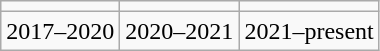<table class="wikitable" style="text-align:center">
<tr>
<td></td>
<td></td>
<td></td>
</tr>
<tr>
<td>2017–2020</td>
<td>2020–2021</td>
<td>2021–present</td>
</tr>
</table>
